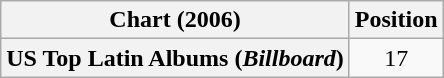<table class="wikitable plainrowheaders" style="text-align:center">
<tr>
<th scope="col">Chart (2006)</th>
<th scope="col">Position</th>
</tr>
<tr>
<th scope="row">US Top Latin Albums (<em>Billboard</em>)</th>
<td>17</td>
</tr>
</table>
